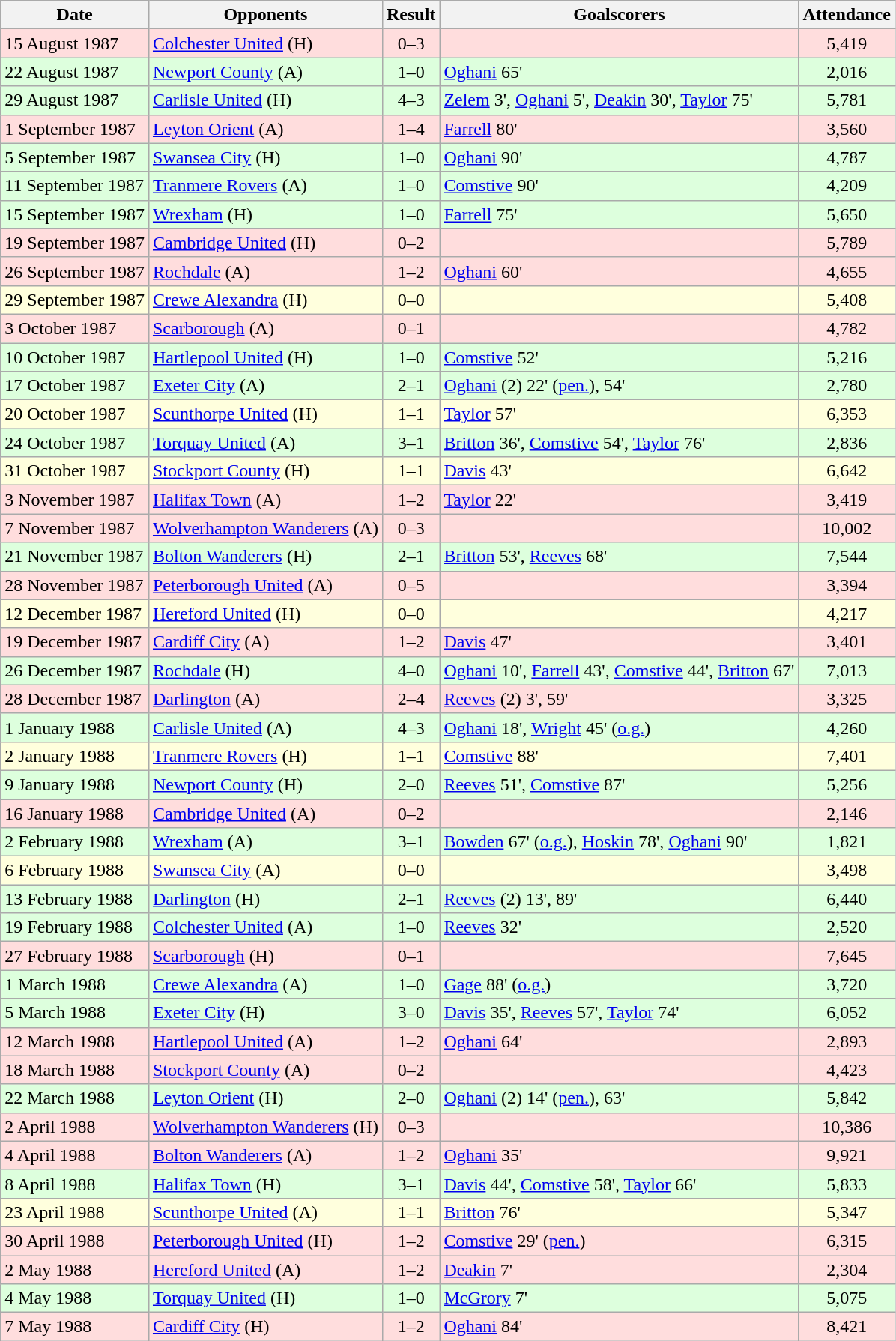<table class="wikitable">
<tr>
<th>Date</th>
<th>Opponents</th>
<th>Result</th>
<th>Goalscorers</th>
<th>Attendance</th>
</tr>
<tr bgcolor="#ffdddd">
<td>15 August 1987</td>
<td><a href='#'>Colchester United</a> (H)</td>
<td align="center">0–3</td>
<td></td>
<td align="center">5,419</td>
</tr>
<tr bgcolor="#ddffdd">
<td>22 August 1987</td>
<td><a href='#'>Newport County</a> (A)</td>
<td align="center">1–0</td>
<td><a href='#'>Oghani</a> 65'</td>
<td align="center">2,016</td>
</tr>
<tr bgcolor="#ddffdd">
<td>29 August 1987</td>
<td><a href='#'>Carlisle United</a> (H)</td>
<td align="center">4–3</td>
<td><a href='#'>Zelem</a> 3', <a href='#'>Oghani</a> 5', <a href='#'>Deakin</a> 30', <a href='#'>Taylor</a> 75'</td>
<td align="center">5,781</td>
</tr>
<tr bgcolor="#ffdddd">
<td>1 September 1987</td>
<td><a href='#'>Leyton Orient</a> (A)</td>
<td align="center">1–4</td>
<td><a href='#'>Farrell</a> 80'</td>
<td align="center">3,560</td>
</tr>
<tr bgcolor="#ddffdd">
<td>5 September 1987</td>
<td><a href='#'>Swansea City</a> (H)</td>
<td align="center">1–0</td>
<td><a href='#'>Oghani</a> 90'</td>
<td align="center">4,787</td>
</tr>
<tr bgcolor="#ddffdd">
<td>11 September 1987</td>
<td><a href='#'>Tranmere Rovers</a> (A)</td>
<td align="center">1–0</td>
<td><a href='#'>Comstive</a> 90'</td>
<td align="center">4,209</td>
</tr>
<tr bgcolor="#ddffdd">
<td>15 September 1987</td>
<td><a href='#'>Wrexham</a> (H)</td>
<td align="center">1–0</td>
<td><a href='#'>Farrell</a> 75'</td>
<td align="center">5,650</td>
</tr>
<tr bgcolor="#ffdddd">
<td>19 September 1987</td>
<td><a href='#'>Cambridge United</a> (H)</td>
<td align="center">0–2</td>
<td></td>
<td align="center">5,789</td>
</tr>
<tr bgcolor="#ffdddd">
<td>26 September 1987</td>
<td><a href='#'>Rochdale</a> (A)</td>
<td align="center">1–2</td>
<td><a href='#'>Oghani</a> 60'</td>
<td align="center">4,655</td>
</tr>
<tr bgcolor="#ffffdd">
<td>29 September 1987</td>
<td><a href='#'>Crewe Alexandra</a> (H)</td>
<td align="center">0–0</td>
<td></td>
<td align="center">5,408</td>
</tr>
<tr bgcolor="#ffdddd">
<td>3 October 1987</td>
<td><a href='#'>Scarborough</a> (A)</td>
<td align="center">0–1</td>
<td></td>
<td align="center">4,782</td>
</tr>
<tr bgcolor="#ddffdd">
<td>10 October 1987</td>
<td><a href='#'>Hartlepool United</a> (H)</td>
<td align="center">1–0</td>
<td><a href='#'>Comstive</a> 52'</td>
<td align="center">5,216</td>
</tr>
<tr bgcolor="#ddffdd">
<td>17 October 1987</td>
<td><a href='#'>Exeter City</a> (A)</td>
<td align="center">2–1</td>
<td><a href='#'>Oghani</a> (2) 22' (<a href='#'>pen.</a>), 54'</td>
<td align="center">2,780</td>
</tr>
<tr bgcolor="#ffffdd">
<td>20 October 1987</td>
<td><a href='#'>Scunthorpe United</a> (H)</td>
<td align="center">1–1</td>
<td><a href='#'>Taylor</a> 57'</td>
<td align="center">6,353</td>
</tr>
<tr bgcolor="#ddffdd">
<td>24 October 1987</td>
<td><a href='#'>Torquay United</a> (A)</td>
<td align="center">3–1</td>
<td><a href='#'>Britton</a> 36', <a href='#'>Comstive</a> 54', <a href='#'>Taylor</a> 76'</td>
<td align="center">2,836</td>
</tr>
<tr bgcolor="#ffffdd">
<td>31 October 1987</td>
<td><a href='#'>Stockport County</a> (H)</td>
<td align="center">1–1</td>
<td><a href='#'>Davis</a> 43'</td>
<td align="center">6,642</td>
</tr>
<tr bgcolor="#ffdddd">
<td>3 November 1987</td>
<td><a href='#'>Halifax Town</a> (A)</td>
<td align="center">1–2</td>
<td><a href='#'>Taylor</a> 22'</td>
<td align="center">3,419</td>
</tr>
<tr bgcolor="#ffdddd">
<td>7 November 1987</td>
<td><a href='#'>Wolverhampton Wanderers</a> (A)</td>
<td align="center">0–3</td>
<td></td>
<td align="center">10,002</td>
</tr>
<tr bgcolor="#ddffdd">
<td>21 November 1987</td>
<td><a href='#'>Bolton Wanderers</a> (H)</td>
<td align="center">2–1</td>
<td><a href='#'>Britton</a> 53', <a href='#'>Reeves</a> 68'</td>
<td align="center">7,544</td>
</tr>
<tr bgcolor="#ffdddd">
<td>28 November 1987</td>
<td><a href='#'>Peterborough United</a> (A)</td>
<td align="center">0–5</td>
<td></td>
<td align="center">3,394</td>
</tr>
<tr bgcolor="#ffffdd">
<td>12 December 1987</td>
<td><a href='#'>Hereford United</a> (H)</td>
<td align="center">0–0</td>
<td></td>
<td align="center">4,217</td>
</tr>
<tr bgcolor="#ffdddd">
<td>19 December 1987</td>
<td><a href='#'>Cardiff City</a> (A)</td>
<td align="center">1–2</td>
<td><a href='#'>Davis</a> 47'</td>
<td align="center">3,401</td>
</tr>
<tr bgcolor="#ddffdd">
<td>26 December 1987</td>
<td><a href='#'>Rochdale</a> (H)</td>
<td align="center">4–0</td>
<td><a href='#'>Oghani</a> 10', <a href='#'>Farrell</a> 43', <a href='#'>Comstive</a> 44', <a href='#'>Britton</a> 67'</td>
<td align="center">7,013</td>
</tr>
<tr bgcolor="#ffdddd">
<td>28 December 1987</td>
<td><a href='#'>Darlington</a> (A)</td>
<td align="center">2–4</td>
<td><a href='#'>Reeves</a> (2) 3', 59'</td>
<td align="center">3,325</td>
</tr>
<tr bgcolor="#ddffdd">
<td>1 January 1988</td>
<td><a href='#'>Carlisle United</a> (A)</td>
<td align="center">4–3</td>
<td><a href='#'>Oghani</a> 18', <a href='#'>Wright</a> 45' (<a href='#'>o.g.</a>)</td>
<td align="center">4,260</td>
</tr>
<tr bgcolor="#ffffdd">
<td>2 January 1988</td>
<td><a href='#'>Tranmere Rovers</a> (H)</td>
<td align="center">1–1</td>
<td><a href='#'>Comstive</a> 88'</td>
<td align="center">7,401</td>
</tr>
<tr bgcolor="#ddffdd">
<td>9 January 1988</td>
<td><a href='#'>Newport County</a> (H)</td>
<td align="center">2–0</td>
<td><a href='#'>Reeves</a> 51', <a href='#'>Comstive</a> 87'</td>
<td align="center">5,256</td>
</tr>
<tr bgcolor="#ffdddd">
<td>16 January 1988</td>
<td><a href='#'>Cambridge United</a> (A)</td>
<td align="center">0–2</td>
<td></td>
<td align="center">2,146</td>
</tr>
<tr bgcolor="#ddffdd">
<td>2 February 1988</td>
<td><a href='#'>Wrexham</a> (A)</td>
<td align="center">3–1</td>
<td><a href='#'>Bowden</a> 67' (<a href='#'>o.g.</a>), <a href='#'>Hoskin</a> 78', <a href='#'>Oghani</a> 90'</td>
<td align="center">1,821</td>
</tr>
<tr bgcolor="#ffffdd">
<td>6 February 1988</td>
<td><a href='#'>Swansea City</a> (A)</td>
<td align="center">0–0</td>
<td></td>
<td align="center">3,498</td>
</tr>
<tr bgcolor="#ddffdd">
<td>13 February 1988</td>
<td><a href='#'>Darlington</a> (H)</td>
<td align="center">2–1</td>
<td><a href='#'>Reeves</a> (2) 13', 89'</td>
<td align="center">6,440</td>
</tr>
<tr bgcolor="#ddffdd">
<td>19 February 1988</td>
<td><a href='#'>Colchester United</a> (A)</td>
<td align="center">1–0</td>
<td><a href='#'>Reeves</a> 32'</td>
<td align="center">2,520</td>
</tr>
<tr bgcolor="#ffdddd">
<td>27 February 1988</td>
<td><a href='#'>Scarborough</a> (H)</td>
<td align="center">0–1</td>
<td></td>
<td align="center">7,645</td>
</tr>
<tr bgcolor="#ddffdd">
<td>1 March 1988</td>
<td><a href='#'>Crewe Alexandra</a> (A)</td>
<td align="center">1–0</td>
<td><a href='#'>Gage</a> 88' (<a href='#'>o.g.</a>)</td>
<td align="center">3,720</td>
</tr>
<tr bgcolor="#ddffdd">
<td>5 March 1988</td>
<td><a href='#'>Exeter City</a> (H)</td>
<td align="center">3–0</td>
<td><a href='#'>Davis</a> 35', <a href='#'>Reeves</a> 57', <a href='#'>Taylor</a> 74'</td>
<td align="center">6,052</td>
</tr>
<tr bgcolor="#ffdddd">
<td>12 March 1988</td>
<td><a href='#'>Hartlepool United</a> (A)</td>
<td align="center">1–2</td>
<td><a href='#'>Oghani</a> 64'</td>
<td align="center">2,893</td>
</tr>
<tr bgcolor="#ffdddd">
<td>18 March 1988</td>
<td><a href='#'>Stockport County</a> (A)</td>
<td align="center">0–2</td>
<td></td>
<td align="center">4,423</td>
</tr>
<tr bgcolor="#ddffdd">
<td>22 March 1988</td>
<td><a href='#'>Leyton Orient</a> (H)</td>
<td align="center">2–0</td>
<td><a href='#'>Oghani</a> (2) 14' (<a href='#'>pen.</a>), 63'</td>
<td align="center">5,842</td>
</tr>
<tr bgcolor="#ffdddd">
<td>2 April 1988</td>
<td><a href='#'>Wolverhampton Wanderers</a> (H)</td>
<td align="center">0–3</td>
<td></td>
<td align="center">10,386</td>
</tr>
<tr bgcolor="#ffdddd">
<td>4 April 1988</td>
<td><a href='#'>Bolton Wanderers</a> (A)</td>
<td align="center">1–2</td>
<td><a href='#'>Oghani</a> 35'</td>
<td align="center">9,921</td>
</tr>
<tr bgcolor="#ddffdd">
<td>8 April 1988</td>
<td><a href='#'>Halifax Town</a> (H)</td>
<td align="center">3–1</td>
<td><a href='#'>Davis</a> 44', <a href='#'>Comstive</a> 58', <a href='#'>Taylor</a> 66'</td>
<td align="center">5,833</td>
</tr>
<tr bgcolor="#ffffdd">
<td>23 April 1988</td>
<td><a href='#'>Scunthorpe United</a> (A)</td>
<td align="center">1–1</td>
<td><a href='#'>Britton</a> 76'</td>
<td align="center">5,347</td>
</tr>
<tr bgcolor="#ffdddd">
<td>30 April 1988</td>
<td><a href='#'>Peterborough United</a> (H)</td>
<td align="center">1–2</td>
<td><a href='#'>Comstive</a> 29' (<a href='#'>pen.</a>)</td>
<td align="center">6,315</td>
</tr>
<tr bgcolor="#ffdddd">
<td>2 May 1988</td>
<td><a href='#'>Hereford United</a> (A)</td>
<td align="center">1–2</td>
<td><a href='#'>Deakin</a> 7'</td>
<td align="center">2,304</td>
</tr>
<tr bgcolor="#ddffdd">
<td>4 May 1988</td>
<td><a href='#'>Torquay United</a> (H)</td>
<td align="center">1–0</td>
<td><a href='#'>McGrory</a> 7'</td>
<td align="center">5,075</td>
</tr>
<tr bgcolor="#ffdddd">
<td>7 May 1988</td>
<td><a href='#'>Cardiff City</a> (H)</td>
<td align="center">1–2</td>
<td><a href='#'>Oghani</a> 84'</td>
<td align="center">8,421</td>
</tr>
</table>
